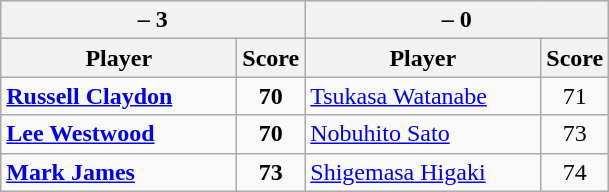<table class=wikitable>
<tr>
<th colspan=2> – 3</th>
<th colspan=2> – 0</th>
</tr>
<tr>
<th width=150>Player</th>
<th>Score</th>
<th width=150>Player</th>
<th>Score</th>
</tr>
<tr>
<td><strong><a href='#'>Russell Claydon</a></strong></td>
<td align=center><strong>70</strong></td>
<td><a href='#'>Tsukasa Watanabe</a></td>
<td align=center>71</td>
</tr>
<tr>
<td><strong><a href='#'>Lee Westwood</a></strong></td>
<td align=center><strong>70</strong></td>
<td><a href='#'>Nobuhito Sato</a></td>
<td align=center>73</td>
</tr>
<tr>
<td><strong><a href='#'>Mark James</a></strong></td>
<td align=center><strong>73</strong></td>
<td><a href='#'>Shigemasa Higaki</a></td>
<td align=center>74</td>
</tr>
</table>
